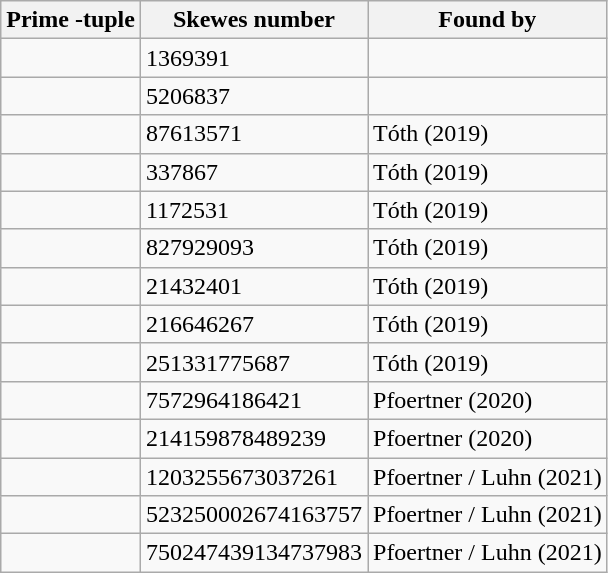<table class="wikitable" style="text-align:left">
<tr>
<th>Prime -tuple</th>
<th>Skewes number</th>
<th>Found by</th>
</tr>
<tr>
<td></td>
<td>1369391</td>
<td></td>
</tr>
<tr>
<td></td>
<td>5206837</td>
<td></td>
</tr>
<tr>
<td></td>
<td>87613571</td>
<td>Tóth (2019)</td>
</tr>
<tr>
<td></td>
<td>337867</td>
<td>Tóth (2019)</td>
</tr>
<tr>
<td></td>
<td>1172531</td>
<td>Tóth (2019)</td>
</tr>
<tr>
<td></td>
<td>827929093</td>
<td>Tóth (2019)</td>
</tr>
<tr>
<td></td>
<td>21432401</td>
<td>Tóth (2019)</td>
</tr>
<tr>
<td></td>
<td>216646267</td>
<td>Tóth (2019)</td>
</tr>
<tr>
<td></td>
<td>251331775687</td>
<td>Tóth (2019)</td>
</tr>
<tr>
<td></td>
<td>7572964186421</td>
<td>Pfoertner (2020)</td>
</tr>
<tr>
<td></td>
<td>214159878489239</td>
<td>Pfoertner (2020)</td>
</tr>
<tr>
<td></td>
<td>1203255673037261</td>
<td>Pfoertner / Luhn (2021)</td>
</tr>
<tr>
<td></td>
<td>523250002674163757</td>
<td>Pfoertner / Luhn (2021)</td>
</tr>
<tr>
<td></td>
<td>750247439134737983</td>
<td>Pfoertner / Luhn (2021)</td>
</tr>
</table>
